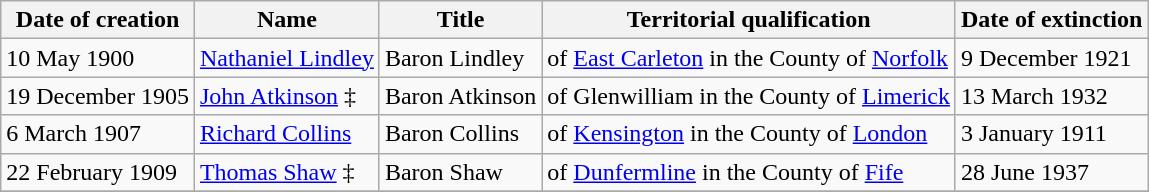<table class="wikitable">
<tr>
<th>Date of creation</th>
<th>Name</th>
<th>Title</th>
<th>Territorial qualification</th>
<th>Date of extinction</th>
</tr>
<tr>
<td>10 May 1900</td>
<td><a href='#'>Nathaniel Lindley</a></td>
<td>Baron Lindley</td>
<td>of <a href='#'>East Carleton</a> in the County of <a href='#'>Norfolk</a></td>
<td>9 December 1921</td>
</tr>
<tr>
<td>19 December 1905</td>
<td><a href='#'>John Atkinson</a> ‡</td>
<td>Baron Atkinson</td>
<td>of Glenwilliam in the County of <a href='#'>Limerick</a></td>
<td>13 March 1932</td>
</tr>
<tr>
<td>6 March 1907</td>
<td><a href='#'>Richard Collins</a></td>
<td>Baron Collins</td>
<td>of <a href='#'>Kensington</a> in the County of <a href='#'>London</a></td>
<td>3 January 1911</td>
</tr>
<tr>
<td>22 February 1909</td>
<td><a href='#'>Thomas Shaw</a> ‡</td>
<td>Baron Shaw</td>
<td>of <a href='#'>Dunfermline</a> in the County of <a href='#'>Fife</a></td>
<td>28 June 1937</td>
</tr>
<tr>
</tr>
</table>
